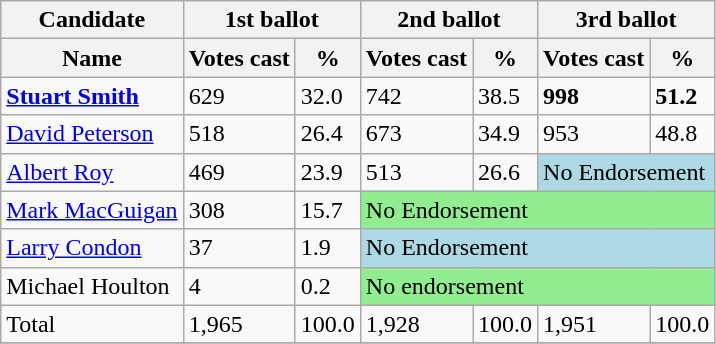<table class="wikitable">
<tr>
<th colspan = "1">Candidate</th>
<th colspan = "2">1st ballot</th>
<th colspan = "2">2nd ballot</th>
<th colspan = "2">3rd ballot</th>
</tr>
<tr>
<th>Name</th>
<th>Votes cast</th>
<th>%</th>
<th>Votes cast</th>
<th>%</th>
<th>Votes cast</th>
<th>%</th>
</tr>
<tr>
<td><strong><a href='#'>Stuart Smith</a></strong></td>
<td>629</td>
<td>32.0</td>
<td>742</td>
<td>38.5</td>
<td><strong>998</strong></td>
<td><strong>51.2</strong></td>
</tr>
<tr>
<td><a href='#'>David Peterson</a></td>
<td>518</td>
<td>26.4</td>
<td>673</td>
<td>34.9</td>
<td>953</td>
<td>48.8</td>
</tr>
<tr>
<td><a href='#'>Albert Roy</a></td>
<td>469</td>
<td>23.9</td>
<td>513</td>
<td>26.6</td>
<td style="text-align:left;background:lightblue" colspan = "2">No Endorsement</td>
</tr>
<tr>
<td><a href='#'>Mark MacGuigan</a></td>
<td>308</td>
<td>15.7</td>
<td style="text-align:left;background:lightgreen" colspan = "4">No Endorsement</td>
</tr>
<tr>
<td><a href='#'>Larry Condon</a></td>
<td>37</td>
<td>1.9</td>
<td style="text-align:left;background:lightblue" colspan = "4">No Endorsement</td>
</tr>
<tr>
<td>Michael Houlton</td>
<td>4</td>
<td>0.2</td>
<td style="text-align:left;background:lightgreen" colspan = "4">No endorsement</td>
</tr>
<tr>
<td>Total</td>
<td>1,965</td>
<td>100.0</td>
<td>1,928</td>
<td>100.0</td>
<td>1,951</td>
<td>100.0</td>
</tr>
<tr>
</tr>
</table>
